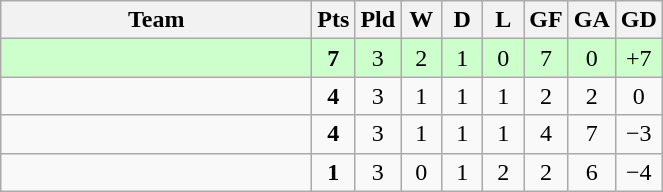<table class=wikitable style="text-align:center">
<tr>
<th width=200>Team</th>
<th width=20>Pts</th>
<th width=20>Pld</th>
<th width=20>W</th>
<th width=20>D</th>
<th width=20>L</th>
<th width=20>GF</th>
<th width=20>GA</th>
<th width=20>GD</th>
</tr>
<tr style="background:#cfc;">
<td align="left"></td>
<td><strong>7</strong></td>
<td>3</td>
<td>2</td>
<td>1</td>
<td>0</td>
<td>7</td>
<td>0</td>
<td>+7</td>
</tr>
<tr>
<td align="left"></td>
<td><strong>4</strong></td>
<td>3</td>
<td>1</td>
<td>1</td>
<td>1</td>
<td>2</td>
<td>2</td>
<td>0</td>
</tr>
<tr>
<td align="left"></td>
<td><strong>4</strong></td>
<td>3</td>
<td>1</td>
<td>1</td>
<td>1</td>
<td>4</td>
<td>7</td>
<td>−3</td>
</tr>
<tr>
<td align="left"></td>
<td><strong>1</strong></td>
<td>3</td>
<td>0</td>
<td>1</td>
<td>2</td>
<td>2</td>
<td>6</td>
<td>−4</td>
</tr>
</table>
